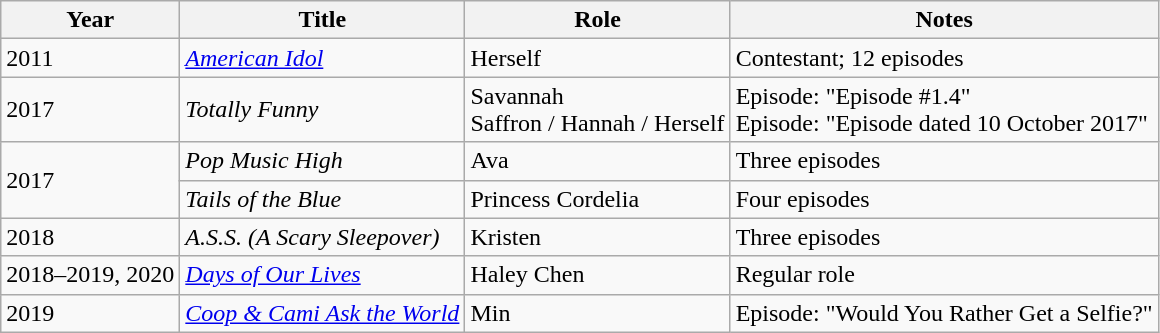<table class="wikitable sortable">
<tr>
<th>Year</th>
<th>Title</th>
<th>Role</th>
<th class="unsortable">Notes</th>
</tr>
<tr>
<td>2011</td>
<td><em><a href='#'>American Idol</a></em></td>
<td>Herself</td>
<td>Contestant; 12 episodes</td>
</tr>
<tr>
<td>2017</td>
<td><em>Totally Funny</em></td>
<td>Savannah<br>Saffron / Hannah / Herself</td>
<td>Episode: "Episode #1.4"<br>Episode: "Episode dated 10 October 2017"</td>
</tr>
<tr>
<td rowspan="2">2017</td>
<td><em>Pop Music High</em></td>
<td>Ava</td>
<td>Three episodes</td>
</tr>
<tr>
<td><em>Tails of the Blue</em></td>
<td>Princess Cordelia</td>
<td>Four episodes</td>
</tr>
<tr>
<td>2018</td>
<td><em>A.S.S. (A Scary Sleepover)</em></td>
<td>Kristen</td>
<td>Three episodes</td>
</tr>
<tr>
<td>2018–2019, 2020</td>
<td><em><a href='#'>Days of Our Lives</a></em></td>
<td>Haley Chen</td>
<td>Regular role</td>
</tr>
<tr>
<td>2019</td>
<td><em><a href='#'>Coop & Cami Ask the World</a></em></td>
<td>Min</td>
<td>Episode: "Would You Rather Get a Selfie?"</td>
</tr>
</table>
